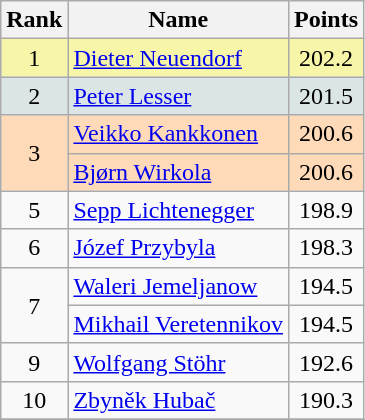<table class="wikitable sortable">
<tr>
<th align=Center>Rank</th>
<th>Name</th>
<th>Points</th>
</tr>
<tr style="background:#F7F6A8">
<td align=center>1</td>
<td> <a href='#'>Dieter Neuendorf</a></td>
<td align=center>202.2</td>
</tr>
<tr style="background: #DCE5E5;">
<td align=center>2</td>
<td> <a href='#'>Peter Lesser</a></td>
<td align=center>201.5</td>
</tr>
<tr style="background: #FFDAB9;">
<td rowspan=2 align=center>3</td>
<td> <a href='#'>Veikko Kankkonen</a></td>
<td align=center>200.6</td>
</tr>
<tr style="background: #FFDAB9;">
<td> <a href='#'>Bjørn Wirkola</a></td>
<td align=center>200.6</td>
</tr>
<tr>
<td align=center>5</td>
<td> <a href='#'>Sepp Lichtenegger</a></td>
<td align=center>198.9</td>
</tr>
<tr>
<td align=center>6</td>
<td> <a href='#'>Józef Przybyla</a></td>
<td align=center>198.3</td>
</tr>
<tr>
<td rowspan=2 align=center>7</td>
<td> <a href='#'>Waleri Jemeljanow</a></td>
<td align=center>194.5</td>
</tr>
<tr>
<td> <a href='#'>Mikhail Veretennikov</a></td>
<td align=center>194.5</td>
</tr>
<tr>
<td align=center>9</td>
<td> <a href='#'>Wolfgang Stöhr</a></td>
<td align=center>192.6</td>
</tr>
<tr>
<td align=center>10</td>
<td> <a href='#'>Zbyněk Hubač</a></td>
<td align=center>190.3</td>
</tr>
<tr>
</tr>
</table>
